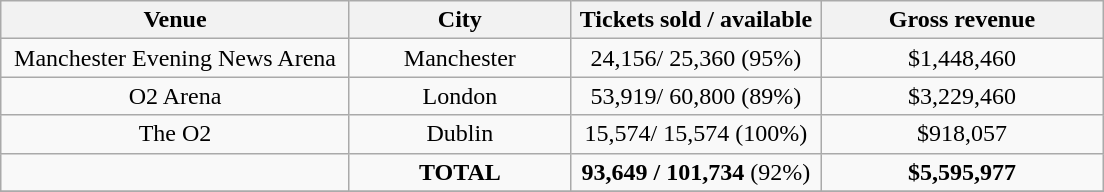<table class="wikitable">
<tr>
<th width="225" rowspan="1">Venue</th>
<th width="140" rowspan="1">City</th>
<th width="160" rowspan="1">Tickets sold / available</th>
<th width="180" rowspan="1">Gross revenue</th>
</tr>
<tr>
<td align="center">Manchester Evening News Arena</td>
<td align="center">Manchester</td>
<td align="center">24,156/ 25,360 (95%)</td>
<td align="center">$1,448,460</td>
</tr>
<tr>
<td align="center">O2 Arena</td>
<td align="center">London</td>
<td align="center">53,919/ 60,800 (89%)</td>
<td align="center">$3,229,460</td>
</tr>
<tr>
<td align="center">The O2</td>
<td align="center">Dublin</td>
<td align="center">15,574/ 15,574 (100%)</td>
<td align="center">$918,057</td>
</tr>
<tr>
<td align="center"></td>
<td align="center"><strong>TOTAL</strong></td>
<td align="center"><strong>93,649 / 101,734</strong> (92%)</td>
<td align="center"><strong>$5,595,977</strong></td>
</tr>
<tr>
</tr>
</table>
